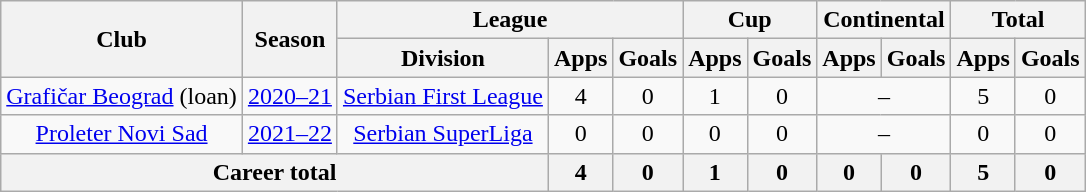<table class="wikitable" style="text-align:center">
<tr>
<th rowspan="2">Club</th>
<th rowspan="2">Season</th>
<th colspan="3">League</th>
<th colspan="2">Cup</th>
<th colspan="2">Continental</th>
<th colspan="2">Total</th>
</tr>
<tr>
<th>Division</th>
<th>Apps</th>
<th>Goals</th>
<th>Apps</th>
<th>Goals</th>
<th>Apps</th>
<th>Goals</th>
<th>Apps</th>
<th>Goals</th>
</tr>
<tr>
<td><a href='#'>Grafičar Beograd</a> (loan)</td>
<td><a href='#'>2020–21</a></td>
<td><a href='#'>Serbian First League</a></td>
<td>4</td>
<td>0</td>
<td>1</td>
<td>0</td>
<td colspan="2">–</td>
<td>5</td>
<td>0</td>
</tr>
<tr>
<td><a href='#'>Proleter Novi Sad</a></td>
<td><a href='#'>2021–22</a></td>
<td><a href='#'>Serbian SuperLiga</a></td>
<td>0</td>
<td>0</td>
<td>0</td>
<td>0</td>
<td colspan="2">–</td>
<td>0</td>
<td>0</td>
</tr>
<tr>
<th colspan="3"><strong>Career total</strong></th>
<th>4</th>
<th>0</th>
<th>1</th>
<th>0</th>
<th>0</th>
<th>0</th>
<th>5</th>
<th>0</th>
</tr>
</table>
